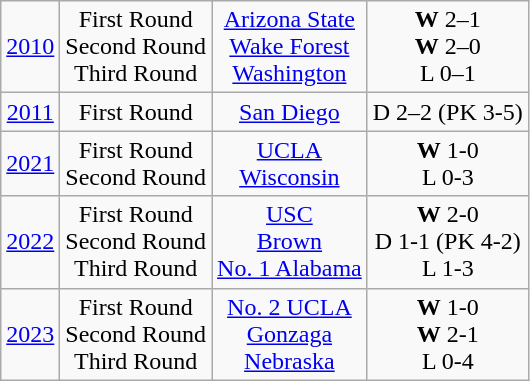<table class="wikitable">
<tr align="center">
<td><a href='#'>2010</a></td>
<td>First Round<br>Second Round<br>Third Round</td>
<td><a href='#'>Arizona State</a><br><a href='#'>Wake Forest</a><br><a href='#'>Washington</a></td>
<td><strong>W</strong> 2–1<br><strong>W</strong> 2–0<br>L 0–1</td>
</tr>
<tr align="center">
<td><a href='#'>2011</a></td>
<td>First Round</td>
<td><a href='#'>San Diego</a></td>
<td>D 2–2 (PK 3-5)</td>
</tr>
<tr align="center">
<td><a href='#'>2021</a></td>
<td>First Round<br>Second Round</td>
<td><a href='#'>UCLA</a><br><a href='#'>Wisconsin</a></td>
<td><strong>W</strong> 1-0<br>L 0-3</td>
</tr>
<tr align="center">
<td><a href='#'>2022</a></td>
<td>First Round<br>Second Round<br>Third Round</td>
<td><a href='#'>USC</a><br><a href='#'>Brown</a><br><a href='#'>No. 1 Alabama</a></td>
<td><strong>W</strong> 2-0<br>D 1-1 (PK 4-2)<br>L 1-3</td>
</tr>
<tr align="center">
<td><a href='#'>2023</a></td>
<td>First Round<br>Second Round<br>Third Round</td>
<td><a href='#'>No. 2 UCLA</a><br><a href='#'>Gonzaga</a><br><a href='#'>Nebraska</a></td>
<td><strong>W</strong> 1-0<br><strong>W</strong> 2-1<br>L 0-4</td>
</tr>
</table>
